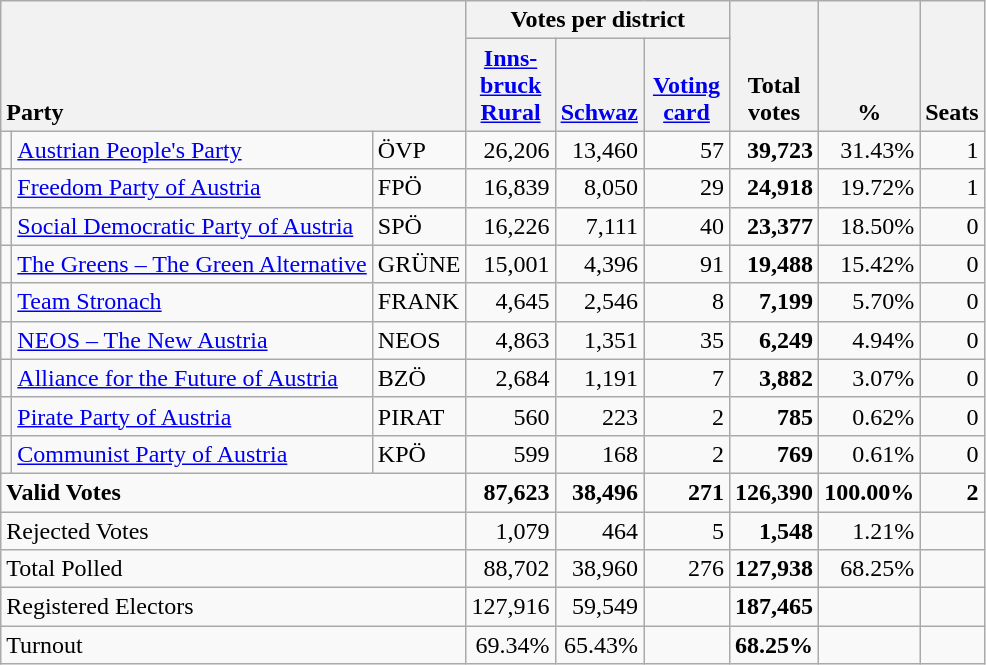<table class="wikitable" border="1" style="text-align:right;">
<tr>
<th style="text-align:left;" valign=bottom rowspan=2 colspan=3>Party</th>
<th colspan=3>Votes per district</th>
<th align=center valign=bottom rowspan=2 width="50">Total<br>votes</th>
<th align=center valign=bottom rowspan=2 width="50">%</th>
<th align=center valign=bottom rowspan=2>Seats</th>
</tr>
<tr>
<th align=center valign=bottom width="50"><a href='#'>Inns-<br>bruck<br>Rural</a></th>
<th align=center valign=bottom width="50"><a href='#'>Schwaz</a></th>
<th align=center valign=bottom width="50"><a href='#'>Voting<br>card</a></th>
</tr>
<tr>
<td></td>
<td align=left><a href='#'>Austrian People's Party</a></td>
<td align=left>ÖVP</td>
<td>26,206</td>
<td>13,460</td>
<td>57</td>
<td><strong>39,723</strong></td>
<td>31.43%</td>
<td>1</td>
</tr>
<tr>
<td></td>
<td align=left><a href='#'>Freedom Party of Austria</a></td>
<td align=left>FPÖ</td>
<td>16,839</td>
<td>8,050</td>
<td>29</td>
<td><strong>24,918</strong></td>
<td>19.72%</td>
<td>1</td>
</tr>
<tr>
<td></td>
<td align=left><a href='#'>Social Democratic Party of Austria</a></td>
<td align=left>SPÖ</td>
<td>16,226</td>
<td>7,111</td>
<td>40</td>
<td><strong>23,377</strong></td>
<td>18.50%</td>
<td>0</td>
</tr>
<tr>
<td></td>
<td align=left style="white-space: nowrap;"><a href='#'>The Greens – The Green Alternative</a></td>
<td align=left>GRÜNE</td>
<td>15,001</td>
<td>4,396</td>
<td>91</td>
<td><strong>19,488</strong></td>
<td>15.42%</td>
<td>0</td>
</tr>
<tr>
<td></td>
<td align=left><a href='#'>Team Stronach</a></td>
<td align=left>FRANK</td>
<td>4,645</td>
<td>2,546</td>
<td>8</td>
<td><strong>7,199</strong></td>
<td>5.70%</td>
<td>0</td>
</tr>
<tr>
<td></td>
<td align=left><a href='#'>NEOS – The New Austria</a></td>
<td align=left>NEOS</td>
<td>4,863</td>
<td>1,351</td>
<td>35</td>
<td><strong>6,249</strong></td>
<td>4.94%</td>
<td>0</td>
</tr>
<tr>
<td></td>
<td align=left><a href='#'>Alliance for the Future of Austria</a></td>
<td align=left>BZÖ</td>
<td>2,684</td>
<td>1,191</td>
<td>7</td>
<td><strong>3,882</strong></td>
<td>3.07%</td>
<td>0</td>
</tr>
<tr>
<td></td>
<td align=left><a href='#'>Pirate Party of Austria</a></td>
<td align=left>PIRAT</td>
<td>560</td>
<td>223</td>
<td>2</td>
<td><strong>785</strong></td>
<td>0.62%</td>
<td>0</td>
</tr>
<tr>
<td></td>
<td align=left><a href='#'>Communist Party of Austria</a></td>
<td align=left>KPÖ</td>
<td>599</td>
<td>168</td>
<td>2</td>
<td><strong>769</strong></td>
<td>0.61%</td>
<td>0</td>
</tr>
<tr style="font-weight:bold">
<td align=left colspan=3>Valid Votes</td>
<td>87,623</td>
<td>38,496</td>
<td>271</td>
<td>126,390</td>
<td>100.00%</td>
<td>2</td>
</tr>
<tr>
<td align=left colspan=3>Rejected Votes</td>
<td>1,079</td>
<td>464</td>
<td>5</td>
<td><strong>1,548</strong></td>
<td>1.21%</td>
<td></td>
</tr>
<tr>
<td align=left colspan=3>Total Polled</td>
<td>88,702</td>
<td>38,960</td>
<td>276</td>
<td><strong>127,938</strong></td>
<td>68.25%</td>
<td></td>
</tr>
<tr>
<td align=left colspan=3>Registered Electors</td>
<td>127,916</td>
<td>59,549</td>
<td></td>
<td><strong>187,465</strong></td>
<td></td>
<td></td>
</tr>
<tr>
<td align=left colspan=3>Turnout</td>
<td>69.34%</td>
<td>65.43%</td>
<td></td>
<td><strong>68.25%</strong></td>
<td></td>
<td></td>
</tr>
</table>
